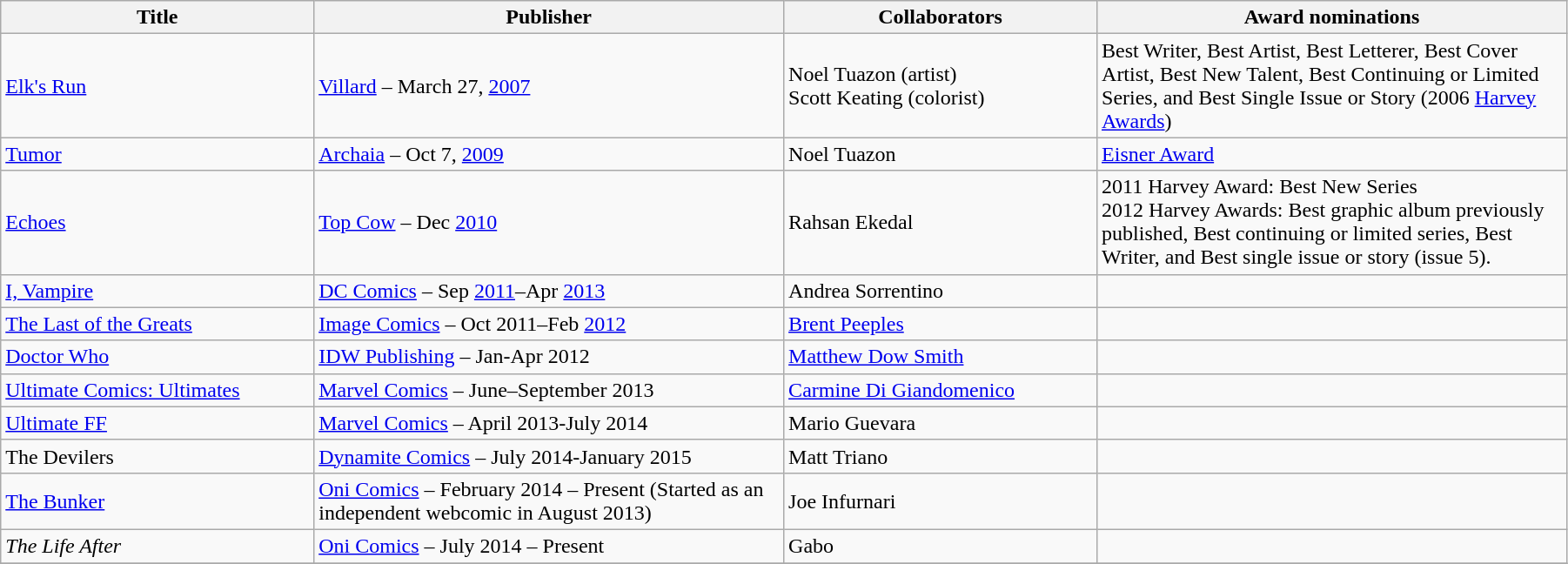<table class="wikitable" width="95%">
<tr>
<th width=20%><strong>Title</strong></th>
<th width=30%><strong>Publisher</strong></th>
<th width=20%><strong>Collaborators</strong></th>
<th width=40%><strong>Award nominations</strong></th>
</tr>
<tr>
<td><a href='#'>Elk's Run</a></td>
<td><a href='#'>Villard</a> – March 27, <a href='#'>2007</a></td>
<td>Noel Tuazon (artist)<br>Scott Keating (colorist)</td>
<td>Best Writer, Best Artist, Best Letterer, Best Cover Artist, Best New Talent, Best Continuing or Limited Series, and Best Single Issue or Story (2006 <a href='#'>Harvey Awards</a>)</td>
</tr>
<tr>
<td><a href='#'>Tumor</a></td>
<td><a href='#'>Archaia</a> – Oct 7, <a href='#'>2009</a></td>
<td>Noel Tuazon</td>
<td><a href='#'>Eisner Award</a></td>
</tr>
<tr>
<td><a href='#'>Echoes</a></td>
<td><a href='#'>Top Cow</a> – Dec <a href='#'>2010</a></td>
<td>Rahsan Ekedal</td>
<td>2011 Harvey Award: Best New Series<br>2012 Harvey Awards: Best graphic album previously published, Best continuing or limited series, Best Writer, and Best single issue or story (issue 5).</td>
</tr>
<tr>
<td><a href='#'>I, Vampire</a></td>
<td><a href='#'>DC Comics</a> – Sep <a href='#'>2011</a>–Apr <a href='#'>2013</a></td>
<td>Andrea Sorrentino</td>
<td></td>
</tr>
<tr>
<td><a href='#'>The Last of the Greats</a></td>
<td><a href='#'>Image Comics</a> – Oct 2011–Feb <a href='#'>2012</a></td>
<td><a href='#'>Brent Peeples</a></td>
<td></td>
</tr>
<tr>
<td><a href='#'>Doctor Who</a></td>
<td><a href='#'>IDW Publishing</a> – Jan-Apr 2012</td>
<td><a href='#'>Matthew Dow Smith</a></td>
<td></td>
</tr>
<tr>
<td><a href='#'>Ultimate Comics: Ultimates</a></td>
<td><a href='#'>Marvel Comics</a> – June–September 2013</td>
<td><a href='#'>Carmine Di Giandomenico</a></td>
<td></td>
</tr>
<tr>
<td><a href='#'>Ultimate FF</a></td>
<td><a href='#'>Marvel Comics</a> – April 2013-July 2014</td>
<td>Mario Guevara</td>
<td></td>
</tr>
<tr>
<td>The Devilers</td>
<td><a href='#'>Dynamite Comics</a> – July 2014-January 2015</td>
<td>Matt Triano</td>
<td></td>
</tr>
<tr>
<td><a href='#'>The Bunker</a></td>
<td><a href='#'>Oni Comics</a> – February 2014 – Present (Started as an independent webcomic in August 2013)</td>
<td>Joe Infurnari</td>
<td></td>
</tr>
<tr>
<td><em>The Life After</em></td>
<td><a href='#'>Oni Comics</a> – July 2014 – Present</td>
<td>Gabo</td>
<td></td>
</tr>
<tr>
</tr>
</table>
